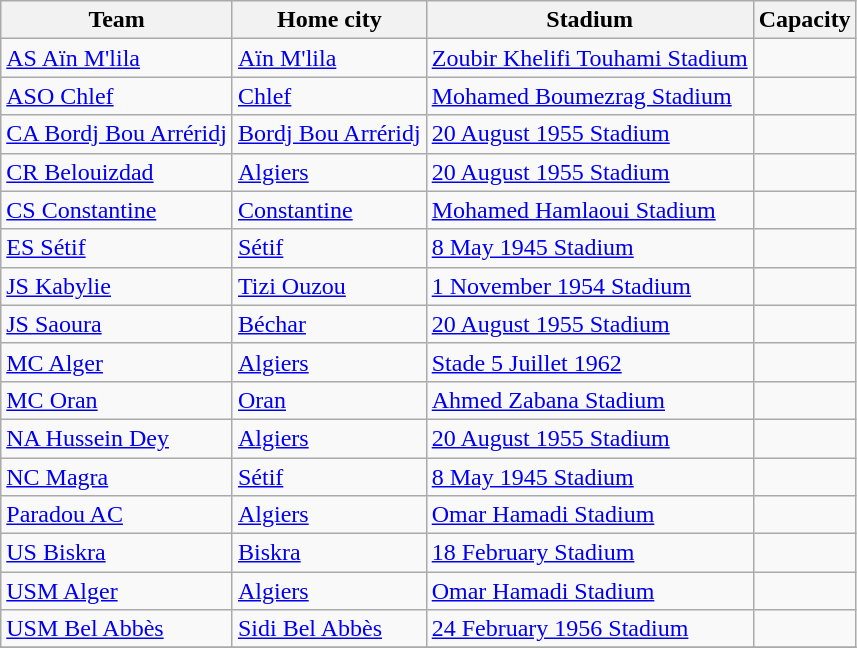<table class="wikitable sortable">
<tr>
<th>Team</th>
<th>Home city</th>
<th>Stadium</th>
<th>Capacity</th>
</tr>
<tr>
<td><a href='#'>AS Aïn M'lila</a></td>
<td><a href='#'>Aïn M'lila</a></td>
<td><a href='#'>Zoubir Khelifi Touhami Stadium</a></td>
<td style="text-align:center"></td>
</tr>
<tr>
<td><a href='#'>ASO Chlef</a></td>
<td><a href='#'>Chlef</a></td>
<td><a href='#'>Mohamed Boumezrag Stadium</a></td>
<td style="text-align:center"></td>
</tr>
<tr>
<td><a href='#'>CA Bordj Bou Arréridj</a></td>
<td><a href='#'>Bordj Bou Arréridj</a></td>
<td><a href='#'>20 August 1955 Stadium</a></td>
<td style="text-align:center"></td>
</tr>
<tr>
<td><a href='#'>CR Belouizdad</a></td>
<td><a href='#'>Algiers</a></td>
<td><a href='#'>20 August 1955 Stadium</a></td>
<td style="text-align:center"></td>
</tr>
<tr>
<td><a href='#'>CS Constantine</a></td>
<td><a href='#'>Constantine</a></td>
<td><a href='#'>Mohamed Hamlaoui Stadium</a></td>
<td style="text-align:center"></td>
</tr>
<tr>
<td><a href='#'>ES Sétif</a></td>
<td><a href='#'>Sétif</a></td>
<td><a href='#'>8 May 1945 Stadium</a></td>
<td style="text-align:center"></td>
</tr>
<tr>
<td><a href='#'>JS Kabylie</a></td>
<td><a href='#'>Tizi Ouzou</a></td>
<td><a href='#'>1 November 1954 Stadium</a></td>
<td style="text-align:center"></td>
</tr>
<tr>
<td><a href='#'>JS Saoura</a></td>
<td><a href='#'>Béchar</a></td>
<td><a href='#'>20 August 1955 Stadium</a></td>
<td style="text-align:center"></td>
</tr>
<tr>
<td><a href='#'>MC Alger</a></td>
<td><a href='#'>Algiers</a></td>
<td><a href='#'>Stade 5 Juillet 1962</a></td>
<td style="text-align:center"></td>
</tr>
<tr>
<td><a href='#'>MC Oran</a></td>
<td><a href='#'>Oran</a></td>
<td><a href='#'>Ahmed Zabana Stadium</a></td>
<td style="text-align:center"></td>
</tr>
<tr>
<td><a href='#'>NA Hussein Dey</a></td>
<td><a href='#'>Algiers</a></td>
<td><a href='#'>20 August 1955 Stadium</a></td>
<td style="text-align:center"></td>
</tr>
<tr>
<td><a href='#'>NC Magra</a></td>
<td><a href='#'>Sétif</a></td>
<td><a href='#'>8 May 1945 Stadium</a></td>
<td style="text-align:center"></td>
</tr>
<tr>
<td><a href='#'>Paradou AC</a></td>
<td><a href='#'>Algiers</a></td>
<td><a href='#'>Omar Hamadi Stadium</a></td>
<td style="text-align:center"></td>
</tr>
<tr>
<td><a href='#'>US Biskra</a></td>
<td><a href='#'>Biskra</a></td>
<td><a href='#'>18 February Stadium</a></td>
<td style="text-align:center"></td>
</tr>
<tr>
<td><a href='#'>USM Alger</a></td>
<td><a href='#'>Algiers</a></td>
<td><a href='#'>Omar Hamadi Stadium</a></td>
<td style="text-align:center"></td>
</tr>
<tr>
<td><a href='#'>USM Bel Abbès</a></td>
<td><a href='#'>Sidi Bel Abbès</a></td>
<td><a href='#'>24 February 1956 Stadium</a></td>
<td style="text-align:center"></td>
</tr>
<tr>
</tr>
</table>
